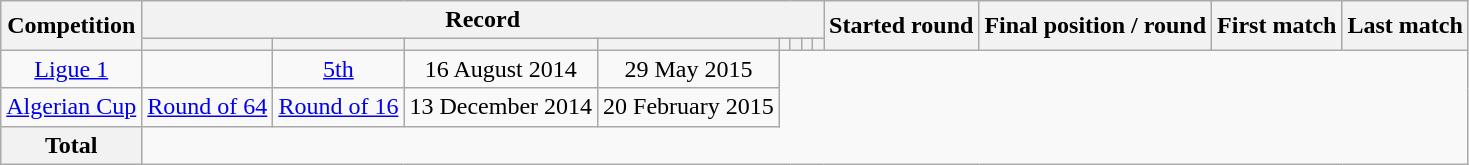<table class="wikitable" style="text-align: center">
<tr>
<th rowspan=2>Competition</th>
<th colspan=8>Record</th>
<th rowspan=2>Started round</th>
<th rowspan=2>Final position / round</th>
<th rowspan=2>First match</th>
<th rowspan=2>Last match</th>
</tr>
<tr>
<th></th>
<th></th>
<th></th>
<th></th>
<th></th>
<th></th>
<th></th>
<th></th>
</tr>
<tr>
<td><a href='#'>Ligue 1</a><br></td>
<td></td>
<td><a href='#'>5th</a></td>
<td>16 August 2014</td>
<td>29 May 2015</td>
</tr>
<tr>
<td><a href='#'>Algerian Cup</a><br></td>
<td><a href='#'>Round of 64</a></td>
<td><a href='#'>Round of 16</a></td>
<td>13 December 2014</td>
<td>20 February 2015</td>
</tr>
<tr>
<th>Total<br></th>
</tr>
</table>
